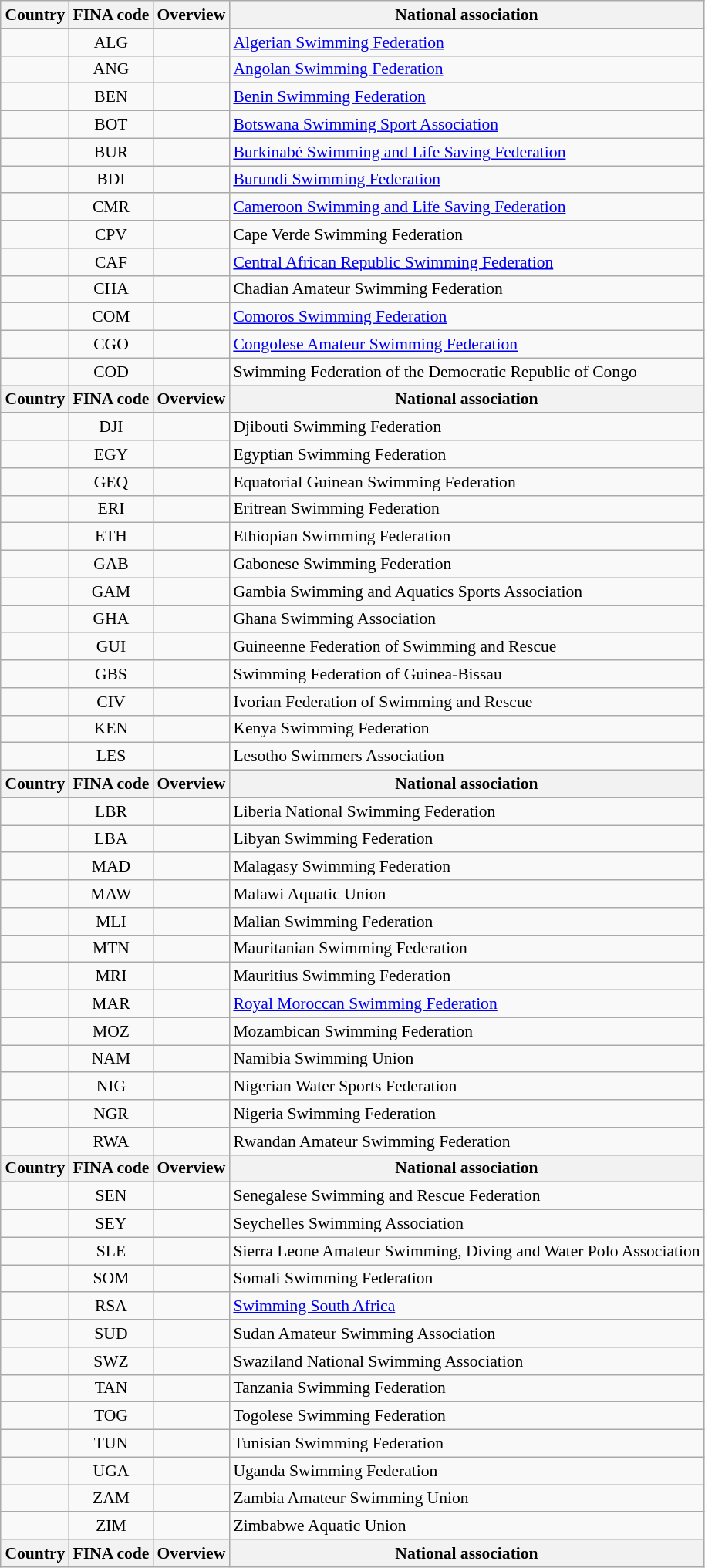<table class="wikitable" style="text-align: left; font-size: 90%; margin-left: 1em;">
<tr>
<th>Country</th>
<th>FINA code</th>
<th>Overview</th>
<th>National association</th>
</tr>
<tr>
<td></td>
<td style="text-align: center;">ALG</td>
<td></td>
<td><a href='#'>Algerian Swimming Federation</a></td>
</tr>
<tr>
<td></td>
<td style="text-align: center;">ANG</td>
<td></td>
<td><a href='#'>Angolan Swimming Federation</a></td>
</tr>
<tr>
<td></td>
<td style="text-align: center;">BEN</td>
<td></td>
<td><a href='#'>Benin Swimming Federation</a></td>
</tr>
<tr>
<td></td>
<td style="text-align: center;">BOT</td>
<td></td>
<td><a href='#'>Botswana Swimming Sport Association</a></td>
</tr>
<tr>
<td></td>
<td style="text-align: center;">BUR</td>
<td></td>
<td><a href='#'>Burkinabé Swimming and Life Saving Federation</a></td>
</tr>
<tr>
<td></td>
<td style="text-align: center;">BDI</td>
<td></td>
<td><a href='#'>Burundi Swimming Federation</a></td>
</tr>
<tr>
<td></td>
<td style="text-align: center;">CMR</td>
<td></td>
<td><a href='#'>Cameroon Swimming and Life Saving Federation</a></td>
</tr>
<tr>
<td></td>
<td style="text-align: center;">CPV</td>
<td></td>
<td>Cape Verde Swimming Federation</td>
</tr>
<tr>
<td></td>
<td style="text-align: center;">CAF</td>
<td></td>
<td><a href='#'>Central African Republic Swimming Federation</a></td>
</tr>
<tr>
<td></td>
<td style="text-align: center;">CHA</td>
<td></td>
<td>Chadian Amateur Swimming Federation</td>
</tr>
<tr>
<td></td>
<td style="text-align: center;">COM</td>
<td></td>
<td><a href='#'>Comoros Swimming Federation</a></td>
</tr>
<tr>
<td></td>
<td style="text-align: center;">CGO</td>
<td></td>
<td><a href='#'>Congolese Amateur Swimming Federation</a></td>
</tr>
<tr>
<td></td>
<td style="text-align: center;">COD</td>
<td></td>
<td>Swimming Federation of the Democratic Republic of Congo</td>
</tr>
<tr>
<th>Country</th>
<th>FINA code</th>
<th>Overview</th>
<th>National association</th>
</tr>
<tr>
<td></td>
<td style="text-align: center;">DJI</td>
<td></td>
<td>Djibouti Swimming Federation</td>
</tr>
<tr>
<td></td>
<td style="text-align: center;">EGY</td>
<td></td>
<td>Egyptian Swimming Federation</td>
</tr>
<tr>
<td></td>
<td style="text-align: center;">GEQ</td>
<td></td>
<td>Equatorial Guinean Swimming Federation</td>
</tr>
<tr>
<td></td>
<td style="text-align: center;">ERI</td>
<td></td>
<td>Eritrean Swimming Federation</td>
</tr>
<tr>
<td></td>
<td style="text-align: center;">ETH</td>
<td></td>
<td>Ethiopian Swimming Federation</td>
</tr>
<tr>
<td></td>
<td style="text-align: center;">GAB</td>
<td></td>
<td>Gabonese Swimming Federation</td>
</tr>
<tr>
<td></td>
<td style="text-align: center;">GAM</td>
<td></td>
<td>Gambia Swimming and Aquatics Sports Association</td>
</tr>
<tr>
<td></td>
<td style="text-align: center;">GHA</td>
<td></td>
<td>Ghana Swimming Association</td>
</tr>
<tr>
<td></td>
<td style="text-align: center;">GUI</td>
<td></td>
<td>Guineenne Federation of Swimming and Rescue</td>
</tr>
<tr>
<td></td>
<td style="text-align: center;">GBS</td>
<td></td>
<td>Swimming Federation of Guinea-Bissau</td>
</tr>
<tr>
<td></td>
<td style="text-align: center;">CIV</td>
<td></td>
<td>Ivorian Federation of Swimming and Rescue</td>
</tr>
<tr>
<td></td>
<td style="text-align: center;">KEN</td>
<td></td>
<td>Kenya Swimming Federation</td>
</tr>
<tr>
<td></td>
<td style="text-align: center;">LES</td>
<td></td>
<td>Lesotho Swimmers Association</td>
</tr>
<tr>
<th>Country</th>
<th>FINA code</th>
<th>Overview</th>
<th>National association</th>
</tr>
<tr>
<td></td>
<td style="text-align: center;">LBR</td>
<td></td>
<td>Liberia National Swimming Federation</td>
</tr>
<tr>
<td></td>
<td style="text-align: center;">LBA</td>
<td></td>
<td>Libyan Swimming Federation</td>
</tr>
<tr>
<td></td>
<td style="text-align: center;">MAD</td>
<td></td>
<td>Malagasy Swimming Federation</td>
</tr>
<tr>
<td></td>
<td style="text-align: center;">MAW</td>
<td></td>
<td>Malawi Aquatic Union</td>
</tr>
<tr>
<td></td>
<td style="text-align: center;">MLI</td>
<td></td>
<td>Malian Swimming Federation</td>
</tr>
<tr>
<td></td>
<td style="text-align: center;">MTN</td>
<td></td>
<td>Mauritanian Swimming Federation</td>
</tr>
<tr>
<td></td>
<td style="text-align: center;">MRI</td>
<td></td>
<td>Mauritius Swimming Federation</td>
</tr>
<tr>
<td></td>
<td style="text-align: center;">MAR</td>
<td></td>
<td><a href='#'>Royal Moroccan Swimming Federation</a></td>
</tr>
<tr>
<td></td>
<td style="text-align: center;">MOZ</td>
<td></td>
<td>Mozambican Swimming Federation</td>
</tr>
<tr>
<td></td>
<td style="text-align: center;">NAM</td>
<td></td>
<td>Namibia Swimming Union</td>
</tr>
<tr>
<td></td>
<td style="text-align: center;">NIG</td>
<td></td>
<td>Nigerian Water Sports Federation</td>
</tr>
<tr>
<td></td>
<td style="text-align: center;">NGR</td>
<td></td>
<td>Nigeria Swimming Federation</td>
</tr>
<tr>
<td></td>
<td style="text-align: center;">RWA</td>
<td></td>
<td>Rwandan Amateur Swimming Federation</td>
</tr>
<tr>
<th>Country</th>
<th>FINA code</th>
<th>Overview</th>
<th>National association</th>
</tr>
<tr>
<td></td>
<td style="text-align: center;">SEN</td>
<td></td>
<td>Senegalese Swimming and Rescue Federation</td>
</tr>
<tr>
<td></td>
<td style="text-align: center;">SEY</td>
<td></td>
<td>Seychelles Swimming Association</td>
</tr>
<tr>
<td></td>
<td style="text-align: center;">SLE</td>
<td></td>
<td>Sierra Leone Amateur Swimming, Diving and Water Polo Association</td>
</tr>
<tr>
<td></td>
<td style="text-align: center;">SOM</td>
<td></td>
<td>Somali Swimming Federation</td>
</tr>
<tr>
<td></td>
<td style="text-align: center;">RSA</td>
<td></td>
<td><a href='#'>Swimming South Africa</a></td>
</tr>
<tr>
<td></td>
<td style="text-align: center;">SUD</td>
<td></td>
<td>Sudan Amateur Swimming Association</td>
</tr>
<tr>
<td></td>
<td style="text-align: center;">SWZ</td>
<td></td>
<td>Swaziland National Swimming Association</td>
</tr>
<tr>
<td></td>
<td style="text-align: center;">TAN</td>
<td></td>
<td>Tanzania Swimming Federation</td>
</tr>
<tr>
<td></td>
<td style="text-align: center;">TOG</td>
<td></td>
<td>Togolese Swimming Federation</td>
</tr>
<tr>
<td></td>
<td style="text-align: center;">TUN</td>
<td></td>
<td>Tunisian Swimming Federation</td>
</tr>
<tr>
<td></td>
<td style="text-align: center;">UGA</td>
<td></td>
<td>Uganda Swimming Federation</td>
</tr>
<tr>
<td></td>
<td style="text-align: center;">ZAM</td>
<td></td>
<td>Zambia Amateur Swimming Union</td>
</tr>
<tr>
<td></td>
<td style="text-align: center;">ZIM</td>
<td></td>
<td>Zimbabwe Aquatic Union</td>
</tr>
<tr>
<th>Country</th>
<th>FINA code</th>
<th>Overview</th>
<th>National association</th>
</tr>
</table>
